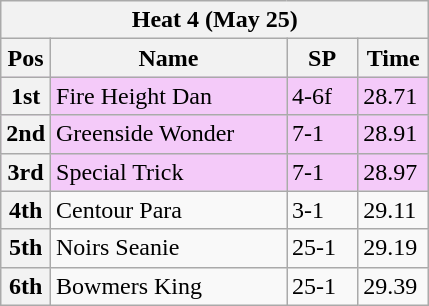<table class="wikitable">
<tr>
<th colspan="6">Heat 4 (May 25)</th>
</tr>
<tr>
<th width=20>Pos</th>
<th width=150>Name</th>
<th width=40>SP</th>
<th width=40>Time</th>
</tr>
<tr style="background: #f4caf9;">
<th>1st</th>
<td>Fire Height Dan</td>
<td>4-6f</td>
<td>28.71</td>
</tr>
<tr style="background: #f4caf9;">
<th>2nd</th>
<td>Greenside Wonder</td>
<td>7-1</td>
<td>28.91</td>
</tr>
<tr style="background: #f4caf9;">
<th>3rd</th>
<td>Special Trick</td>
<td>7-1</td>
<td>28.97</td>
</tr>
<tr>
<th>4th</th>
<td>Centour Para</td>
<td>3-1</td>
<td>29.11</td>
</tr>
<tr>
<th>5th</th>
<td>Noirs Seanie</td>
<td>25-1</td>
<td>29.19</td>
</tr>
<tr>
<th>6th</th>
<td>Bowmers King</td>
<td>25-1</td>
<td>29.39</td>
</tr>
</table>
